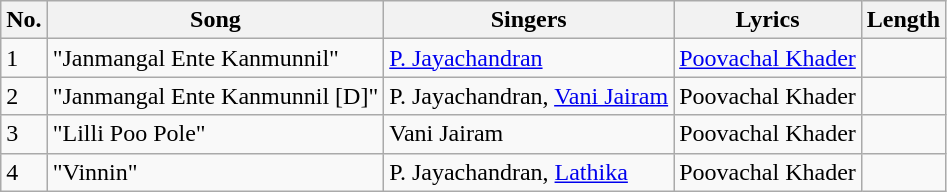<table class="wikitable">
<tr>
<th>No.</th>
<th>Song</th>
<th>Singers</th>
<th>Lyrics</th>
<th>Length</th>
</tr>
<tr>
<td>1</td>
<td>"Janmangal Ente Kanmunnil"</td>
<td><a href='#'>P. Jayachandran</a></td>
<td><a href='#'>Poovachal Khader</a></td>
<td></td>
</tr>
<tr>
<td>2</td>
<td>"Janmangal Ente Kanmunnil [D]"</td>
<td>P. Jayachandran, <a href='#'>Vani Jairam</a></td>
<td>Poovachal Khader</td>
<td></td>
</tr>
<tr>
<td>3</td>
<td>"Lilli Poo Pole"</td>
<td>Vani Jairam</td>
<td>Poovachal Khader</td>
<td></td>
</tr>
<tr>
<td>4</td>
<td>"Vinnin"</td>
<td>P. Jayachandran, <a href='#'>Lathika</a></td>
<td>Poovachal Khader</td>
<td></td>
</tr>
</table>
